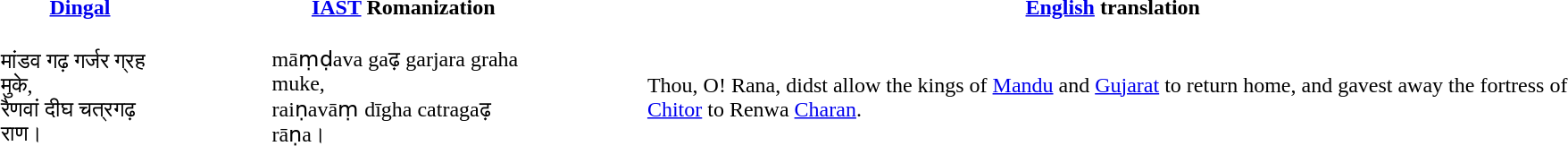<table>
<tr>
<th><a href='#'>Dingal</a></th>
<th><a href='#'>IAST</a> Romanization</th>
<th><a href='#'>English</a> translation</th>
</tr>
<tr>
<td><blockquote>मांडव गढ़ गर्जर ग्रह मुके,<br>रैणवां दीघ चत्रगढ़ राण।</blockquote></td>
<td><blockquote>māṃḍava gaढ़ garjara graha muke,<br>raiṇavāṃ dīgha catragaढ़ rāṇa।</blockquote></td>
<td><blockquote>Thou, O! Rana, didst allow the kings of <a href='#'>Mandu</a> and <a href='#'>Gujarat</a> to return home, and gavest away the fortress of <a href='#'>Chitor</a> to Renwa <a href='#'>Charan</a>.</blockquote></td>
</tr>
</table>
